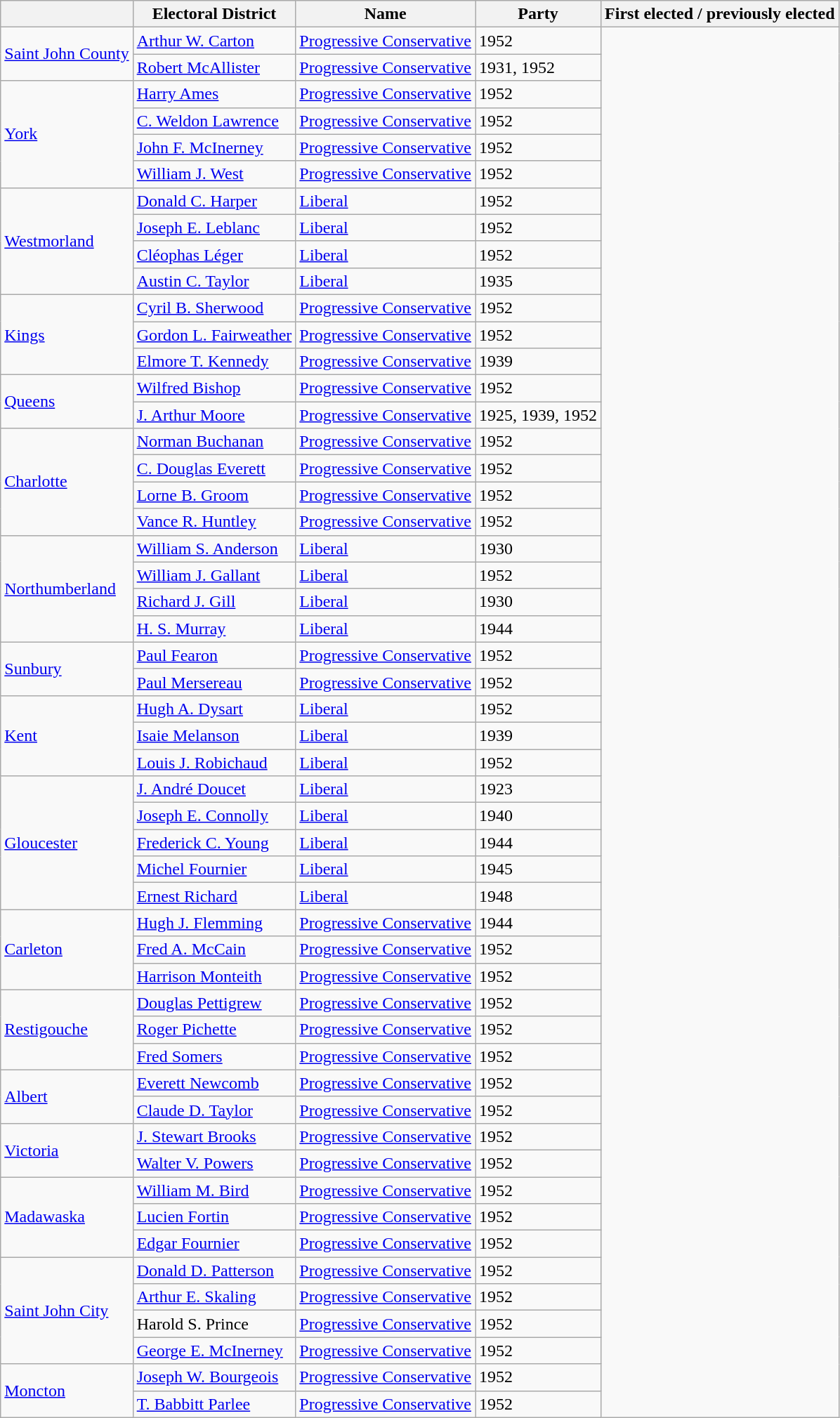<table class="wikitable sortable">
<tr>
<th></th>
<th>Electoral District</th>
<th>Name</th>
<th>Party</th>
<th>First elected / previously elected</th>
</tr>
<tr>
<td rowspan="2"><a href='#'>Saint John County</a></td>
<td><a href='#'>Arthur W. Carton</a></td>
<td><a href='#'>Progressive Conservative</a></td>
<td>1952</td>
</tr>
<tr>
<td><a href='#'>Robert McAllister</a></td>
<td><a href='#'>Progressive Conservative</a></td>
<td>1931, 1952</td>
</tr>
<tr>
<td rowspan="4"><a href='#'>York</a></td>
<td><a href='#'>Harry Ames</a></td>
<td><a href='#'>Progressive Conservative</a></td>
<td>1952</td>
</tr>
<tr>
<td><a href='#'>C. Weldon Lawrence</a></td>
<td><a href='#'>Progressive Conservative</a></td>
<td>1952</td>
</tr>
<tr>
<td><a href='#'>John F. McInerney</a></td>
<td><a href='#'>Progressive Conservative</a></td>
<td>1952</td>
</tr>
<tr>
<td><a href='#'>William J. West</a></td>
<td><a href='#'>Progressive Conservative</a></td>
<td>1952</td>
</tr>
<tr>
<td rowspan="4"><a href='#'>Westmorland</a></td>
<td><a href='#'>Donald C. Harper</a></td>
<td><a href='#'>Liberal</a></td>
<td>1952</td>
</tr>
<tr>
<td><a href='#'>Joseph E. Leblanc</a></td>
<td><a href='#'>Liberal</a></td>
<td>1952</td>
</tr>
<tr>
<td><a href='#'>Cléophas Léger</a></td>
<td><a href='#'>Liberal</a></td>
<td>1952</td>
</tr>
<tr>
<td><a href='#'>Austin C. Taylor</a></td>
<td><a href='#'>Liberal</a></td>
<td>1935</td>
</tr>
<tr>
<td rowspan="3"><a href='#'>Kings</a></td>
<td><a href='#'>Cyril B. Sherwood</a></td>
<td><a href='#'>Progressive Conservative</a></td>
<td>1952</td>
</tr>
<tr>
<td><a href='#'>Gordon L. Fairweather</a></td>
<td><a href='#'>Progressive Conservative</a></td>
<td>1952</td>
</tr>
<tr>
<td><a href='#'>Elmore T. Kennedy</a></td>
<td><a href='#'>Progressive Conservative</a></td>
<td>1939</td>
</tr>
<tr>
<td rowspan="2"><a href='#'>Queens</a></td>
<td><a href='#'>Wilfred Bishop</a></td>
<td><a href='#'>Progressive Conservative</a></td>
<td>1952</td>
</tr>
<tr>
<td><a href='#'>J. Arthur Moore</a></td>
<td><a href='#'>Progressive Conservative</a></td>
<td>1925, 1939, 1952</td>
</tr>
<tr>
<td rowspan="4"><a href='#'>Charlotte</a></td>
<td><a href='#'>Norman Buchanan</a></td>
<td><a href='#'>Progressive Conservative</a></td>
<td>1952</td>
</tr>
<tr>
<td><a href='#'>C. Douglas Everett</a></td>
<td><a href='#'>Progressive Conservative</a></td>
<td>1952</td>
</tr>
<tr>
<td><a href='#'>Lorne B. Groom</a></td>
<td><a href='#'>Progressive Conservative</a></td>
<td>1952</td>
</tr>
<tr>
<td><a href='#'>Vance R. Huntley</a></td>
<td><a href='#'>Progressive Conservative</a></td>
<td>1952</td>
</tr>
<tr>
<td rowspan="4"><a href='#'>Northumberland</a></td>
<td><a href='#'>William S. Anderson</a></td>
<td><a href='#'>Liberal</a></td>
<td>1930</td>
</tr>
<tr>
<td><a href='#'>William J. Gallant</a></td>
<td><a href='#'>Liberal</a></td>
<td>1952</td>
</tr>
<tr>
<td><a href='#'>Richard J. Gill</a></td>
<td><a href='#'>Liberal</a></td>
<td>1930</td>
</tr>
<tr>
<td><a href='#'>H. S. Murray</a></td>
<td><a href='#'>Liberal</a></td>
<td>1944</td>
</tr>
<tr>
<td rowspan="2"><a href='#'>Sunbury</a></td>
<td><a href='#'>Paul Fearon</a></td>
<td><a href='#'>Progressive Conservative</a></td>
<td>1952</td>
</tr>
<tr>
<td><a href='#'>Paul Mersereau</a></td>
<td><a href='#'>Progressive Conservative</a></td>
<td>1952</td>
</tr>
<tr>
<td rowspan="3"><a href='#'>Kent</a></td>
<td><a href='#'>Hugh A. Dysart</a></td>
<td><a href='#'>Liberal</a></td>
<td>1952</td>
</tr>
<tr>
<td><a href='#'>Isaie Melanson</a></td>
<td><a href='#'>Liberal</a></td>
<td>1939</td>
</tr>
<tr>
<td><a href='#'>Louis J. Robichaud</a></td>
<td><a href='#'>Liberal</a></td>
<td>1952</td>
</tr>
<tr>
<td rowspan="5"><a href='#'>Gloucester</a></td>
<td><a href='#'>J. André Doucet</a></td>
<td><a href='#'>Liberal</a></td>
<td>1923</td>
</tr>
<tr>
<td><a href='#'>Joseph E. Connolly</a></td>
<td><a href='#'>Liberal</a></td>
<td>1940</td>
</tr>
<tr>
<td><a href='#'>Frederick C. Young</a></td>
<td><a href='#'>Liberal</a></td>
<td>1944</td>
</tr>
<tr>
<td><a href='#'>Michel Fournier</a></td>
<td><a href='#'>Liberal</a></td>
<td>1945</td>
</tr>
<tr>
<td><a href='#'>Ernest Richard</a></td>
<td><a href='#'>Liberal</a></td>
<td>1948</td>
</tr>
<tr>
<td rowspan="3"><a href='#'>Carleton</a></td>
<td><a href='#'>Hugh J. Flemming</a></td>
<td><a href='#'>Progressive Conservative</a></td>
<td>1944</td>
</tr>
<tr>
<td><a href='#'>Fred A. McCain</a></td>
<td><a href='#'>Progressive Conservative</a></td>
<td>1952</td>
</tr>
<tr>
<td><a href='#'>Harrison Monteith</a></td>
<td><a href='#'>Progressive Conservative</a></td>
<td>1952</td>
</tr>
<tr>
<td rowspan="3"><a href='#'>Restigouche</a></td>
<td><a href='#'>Douglas Pettigrew</a></td>
<td><a href='#'>Progressive Conservative</a></td>
<td>1952</td>
</tr>
<tr>
<td><a href='#'>Roger Pichette</a></td>
<td><a href='#'>Progressive Conservative</a></td>
<td>1952</td>
</tr>
<tr>
<td><a href='#'>Fred Somers</a></td>
<td><a href='#'>Progressive Conservative</a></td>
<td>1952</td>
</tr>
<tr>
<td rowspan="2"><a href='#'>Albert</a></td>
<td><a href='#'>Everett Newcomb</a></td>
<td><a href='#'>Progressive Conservative</a></td>
<td>1952</td>
</tr>
<tr>
<td><a href='#'>Claude D. Taylor</a></td>
<td><a href='#'>Progressive Conservative</a></td>
<td>1952</td>
</tr>
<tr>
<td rowspan="2"><a href='#'>Victoria</a></td>
<td><a href='#'>J. Stewart Brooks</a></td>
<td><a href='#'>Progressive Conservative</a></td>
<td>1952</td>
</tr>
<tr>
<td><a href='#'>Walter V. Powers</a></td>
<td><a href='#'>Progressive Conservative</a></td>
<td>1952</td>
</tr>
<tr>
<td rowspan="3"><a href='#'>Madawaska</a></td>
<td><a href='#'>William M. Bird</a></td>
<td><a href='#'>Progressive Conservative</a></td>
<td>1952</td>
</tr>
<tr>
<td><a href='#'>Lucien Fortin</a></td>
<td><a href='#'>Progressive Conservative</a></td>
<td>1952</td>
</tr>
<tr>
<td><a href='#'>Edgar Fournier</a></td>
<td><a href='#'>Progressive Conservative</a></td>
<td>1952</td>
</tr>
<tr>
<td rowspan="4"><a href='#'>Saint John City</a></td>
<td><a href='#'>Donald D. Patterson</a></td>
<td><a href='#'>Progressive Conservative</a></td>
<td>1952</td>
</tr>
<tr>
<td><a href='#'>Arthur E. Skaling</a></td>
<td><a href='#'>Progressive Conservative</a></td>
<td>1952</td>
</tr>
<tr>
<td>Harold S. Prince</td>
<td><a href='#'>Progressive Conservative</a></td>
<td>1952</td>
</tr>
<tr>
<td><a href='#'>George E. McInerney</a></td>
<td><a href='#'>Progressive Conservative</a></td>
<td>1952</td>
</tr>
<tr>
<td rowspan="2"><a href='#'>Moncton</a></td>
<td><a href='#'>Joseph W. Bourgeois</a></td>
<td><a href='#'>Progressive Conservative</a></td>
<td>1952</td>
</tr>
<tr>
<td><a href='#'>T. Babbitt Parlee</a></td>
<td><a href='#'>Progressive Conservative</a></td>
<td>1952</td>
</tr>
</table>
